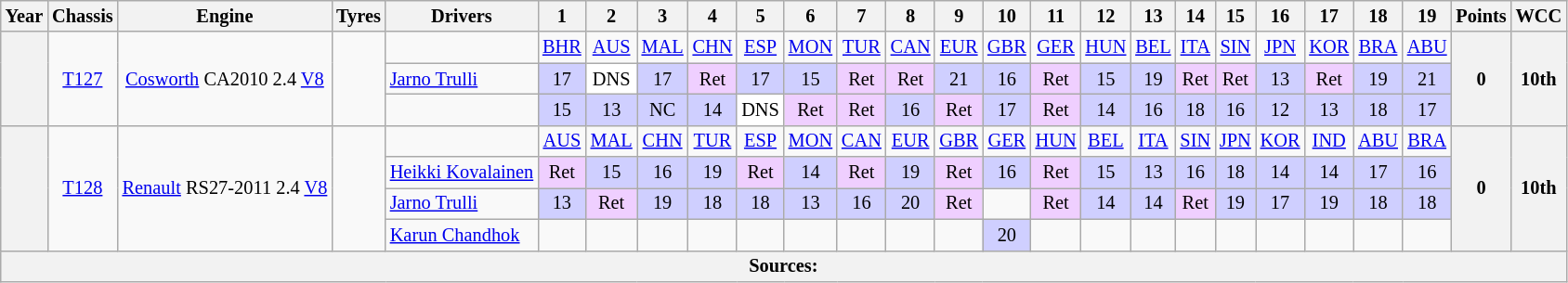<table class="wikitable" style="text-align:center; font-size:85%;">
<tr>
<th>Year</th>
<th>Chassis</th>
<th>Engine</th>
<th>Tyres</th>
<th>Drivers</th>
<th>1</th>
<th>2</th>
<th>3</th>
<th>4</th>
<th>5</th>
<th>6</th>
<th>7</th>
<th>8</th>
<th>9</th>
<th>10</th>
<th>11</th>
<th>12</th>
<th>13</th>
<th>14</th>
<th>15</th>
<th>16</th>
<th>17</th>
<th>18</th>
<th>19</th>
<th>Points</th>
<th>WCC</th>
</tr>
<tr>
<th rowspan="3"></th>
<td rowspan="3"><a href='#'>T127</a></td>
<td rowspan="3"><a href='#'>Cosworth</a> CA2010 2.4 <a href='#'>V8</a></td>
<td rowspan="3"></td>
<td></td>
<td><a href='#'>BHR</a></td>
<td><a href='#'>AUS</a></td>
<td><a href='#'>MAL</a></td>
<td><a href='#'>CHN</a></td>
<td><a href='#'>ESP</a></td>
<td><a href='#'>MON</a></td>
<td><a href='#'>TUR</a></td>
<td><a href='#'>CAN</a></td>
<td><a href='#'>EUR</a></td>
<td><a href='#'>GBR</a></td>
<td><a href='#'>GER</a></td>
<td><a href='#'>HUN</a></td>
<td><a href='#'>BEL</a></td>
<td><a href='#'>ITA</a></td>
<td><a href='#'>SIN</a></td>
<td><a href='#'>JPN</a></td>
<td><a href='#'>KOR</a></td>
<td><a href='#'>BRA</a></td>
<td><a href='#'>ABU</a></td>
<th rowspan="3">0</th>
<th rowspan="3">10th</th>
</tr>
<tr>
<td align="left"> <a href='#'>Jarno Trulli</a></td>
<td style="background:#cfcfff;">17</td>
<td style="background:#ffffff;">DNS</td>
<td style="background:#cfcfff;">17</td>
<td style="background:#efcfff;">Ret</td>
<td style="background:#cfcfff;">17</td>
<td style="background:#cfcfff;">15</td>
<td style="background:#efcfff;">Ret</td>
<td style="background:#efcfff;">Ret</td>
<td style="background:#cfcfff;">21</td>
<td style="background:#cfcfff;">16</td>
<td style="background:#efcfff;">Ret</td>
<td style="background:#cfcfff;">15</td>
<td style="background:#cfcfff;">19</td>
<td style="background:#efcfff;">Ret</td>
<td style="background:#efcfff;">Ret</td>
<td style="background:#cfcfff;">13</td>
<td style="background:#efcfff;">Ret</td>
<td style="background:#cfcfff;">19</td>
<td style="background:#cfcfff;">21</td>
</tr>
<tr>
<td align="left"></td>
<td style="background:#cfcfff;">15</td>
<td style="background:#cfcfff;">13</td>
<td style="background:#cfcfff;">NC</td>
<td style="background:#cfcfff;">14</td>
<td style="background:#ffffff;">DNS</td>
<td style="background:#efcfff;">Ret</td>
<td style="background:#efcfff;">Ret</td>
<td style="background:#cfcfff;">16</td>
<td style="background:#efcfff;">Ret</td>
<td style="background:#cfcfff;">17</td>
<td style="background:#efcfff;">Ret</td>
<td style="background:#cfcfff;">14</td>
<td style="background:#cfcfff;">16</td>
<td style="background:#cfcfff;">18</td>
<td style="background:#cfcfff;">16</td>
<td style="background:#cfcfff;">12</td>
<td style="background:#cfcfff;">13</td>
<td style="background:#cfcfff;">18</td>
<td style="background:#cfcfff;">17</td>
</tr>
<tr>
<th rowspan="4"></th>
<td rowspan="4"><a href='#'>T128</a></td>
<td rowspan="4"><a href='#'>Renault</a> RS27-2011 2.4 <a href='#'>V8</a></td>
<td rowspan="4"></td>
<td></td>
<td><a href='#'>AUS</a></td>
<td><a href='#'>MAL</a></td>
<td><a href='#'>CHN</a></td>
<td><a href='#'>TUR</a></td>
<td><a href='#'>ESP</a></td>
<td><a href='#'>MON</a></td>
<td><a href='#'>CAN</a></td>
<td><a href='#'>EUR</a></td>
<td><a href='#'>GBR</a></td>
<td><a href='#'>GER</a></td>
<td><a href='#'>HUN</a></td>
<td><a href='#'>BEL</a></td>
<td><a href='#'>ITA</a></td>
<td><a href='#'>SIN</a></td>
<td><a href='#'>JPN</a></td>
<td><a href='#'>KOR</a></td>
<td><a href='#'>IND</a></td>
<td><a href='#'>ABU</a></td>
<td><a href='#'>BRA</a></td>
<th rowspan="4">0</th>
<th rowspan="4">10th</th>
</tr>
<tr>
<td align="left"> <a href='#'>Heikki Kovalainen</a></td>
<td style="background:#efcfff;">Ret</td>
<td style="background:#cfcfff;">15</td>
<td style="background:#cfcfff;">16</td>
<td style="background:#cfcfff;">19</td>
<td style="background:#efcfff;">Ret</td>
<td style="background:#cfcfff;">14</td>
<td style="background:#efcfff;">Ret</td>
<td style="background:#cfcfff;">19</td>
<td style="background:#efcfff;">Ret</td>
<td style="background:#cfcfff;">16</td>
<td style="background:#efcfff;">Ret</td>
<td style="background:#cfcfff;">15</td>
<td style="background:#cfcfff;">13</td>
<td style="background:#cfcfff;">16</td>
<td style="background:#cfcfff;">18</td>
<td style="background:#cfcfff;">14</td>
<td style="background:#cfcfff;">14</td>
<td style="background:#cfcfff;">17</td>
<td style="background:#cfcfff;">16</td>
</tr>
<tr>
<td align="left"> <a href='#'>Jarno Trulli</a></td>
<td style="background:#cfcfff;">13</td>
<td style="background:#efcfff;">Ret</td>
<td style="background:#cfcfff;">19</td>
<td style="background:#cfcfff;">18</td>
<td style="background:#cfcfff;">18</td>
<td style="background:#cfcfff;">13</td>
<td style="background:#cfcfff;">16</td>
<td style="background:#cfcfff;">20</td>
<td style="background:#efcfff;">Ret</td>
<td></td>
<td style="background:#efcfff;">Ret</td>
<td style="background:#cfcfff;">14</td>
<td style="background:#cfcfff;">14</td>
<td style="background:#efcfff;">Ret</td>
<td style="background:#cfcfff;">19</td>
<td style="background:#cfcfff;">17</td>
<td style="background:#cfcfff;">19</td>
<td style="background:#cfcfff;">18</td>
<td style="background:#cfcfff;">18</td>
</tr>
<tr>
<td align="left"> <a href='#'>Karun Chandhok</a></td>
<td></td>
<td></td>
<td></td>
<td></td>
<td></td>
<td></td>
<td></td>
<td></td>
<td></td>
<td style="background:#cfcfff;">20</td>
<td></td>
<td></td>
<td></td>
<td></td>
<td></td>
<td></td>
<td></td>
<td></td>
<td></td>
</tr>
<tr>
<th colspan="26">Sources:</th>
</tr>
</table>
